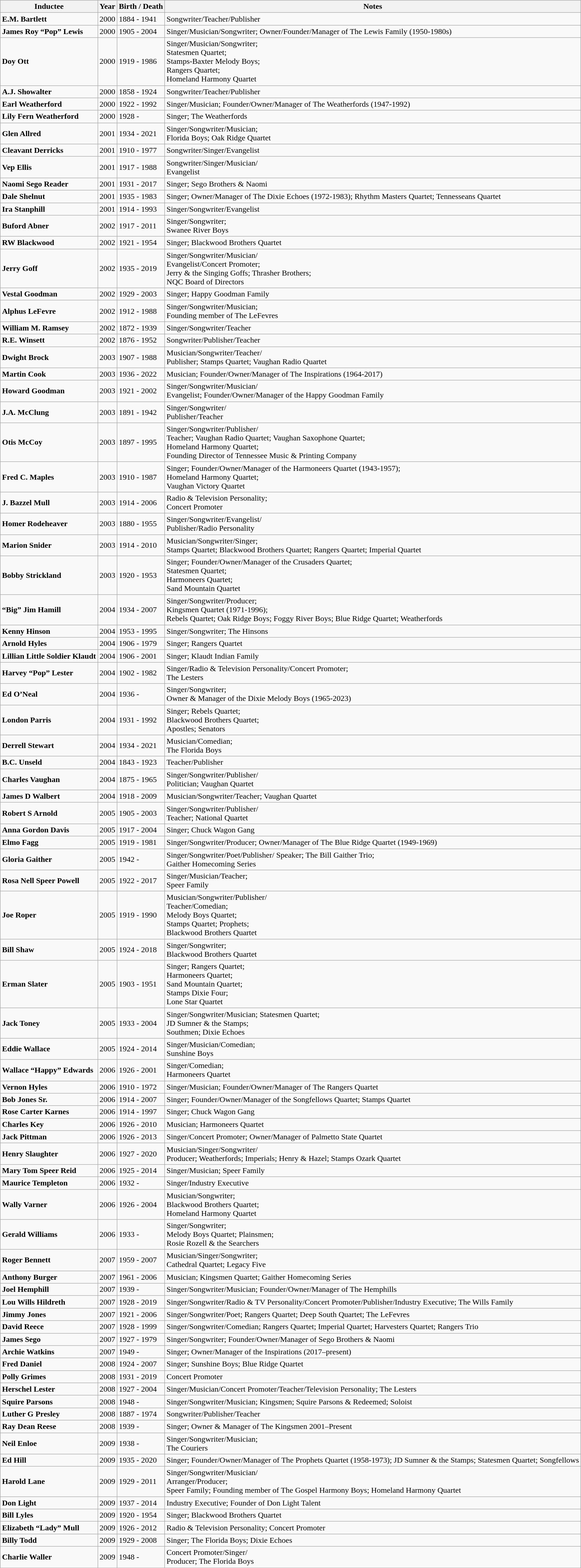<table class="wikitable">
<tr>
<th>Inductee</th>
<th>Year</th>
<th colspan="2">Birth / Death</th>
<th>Notes</th>
</tr>
<tr>
<td><strong>E.M. Bartlett</strong></td>
<td>2000</td>
<td colspan="2">1884 - 1941</td>
<td>Songwriter/Teacher/Publisher</td>
</tr>
<tr>
<td><strong>James Roy “Pop” Lewis</strong></td>
<td>2000</td>
<td colspan="2">1905 - 2004</td>
<td>Singer/Musician/Songwriter; Owner/Founder/Manager of The Lewis Family (1950-1980s)</td>
</tr>
<tr>
<td><strong>Doy Ott</strong></td>
<td>2000</td>
<td colspan="2">1919 - 1986</td>
<td>Singer/Musician/Songwriter;<br>Statesmen Quartet;<br>Stamps-Baxter Melody Boys;<br>Rangers Quartet;<br>Homeland Harmony Quartet</td>
</tr>
<tr>
<td><strong>A.J. Showalter</strong></td>
<td>2000</td>
<td colspan="2">1858 - 1924</td>
<td>Songwriter/Teacher/Publisher</td>
</tr>
<tr>
<td><strong>Earl Weatherford</strong></td>
<td>2000</td>
<td colspan="2">1922 - 1992</td>
<td>Singer/Musician; Founder/Owner/Manager of The Weatherfords (1947-1992)</td>
</tr>
<tr>
<td><strong>Lily Fern Weatherford</strong></td>
<td>2000</td>
<td colspan="2">1928 -</td>
<td>Singer; The Weatherfords</td>
</tr>
<tr>
<td><strong>Glen Allred</strong></td>
<td>2001</td>
<td colspan="2">1934 - 2021</td>
<td>Singer/Songwriter/Musician;<br>Florida Boys; Oak Ridge Quartet</td>
</tr>
<tr>
<td><strong>Cleavant Derricks</strong></td>
<td>2001</td>
<td colspan="2">1910 - 1977</td>
<td>Songwriter/Singer/Evangelist</td>
</tr>
<tr>
<td><strong>Vep Ellis</strong></td>
<td>2001</td>
<td colspan="2">1917 - 1988</td>
<td>Songwriter/Singer/Musician/<br>Evangelist</td>
</tr>
<tr>
<td><strong>Naomi Sego Reader</strong></td>
<td>2001</td>
<td colspan="2">1931 - 2017</td>
<td>Singer; Sego Brothers & Naomi</td>
</tr>
<tr>
<td><strong>Dale Shelnut</strong></td>
<td>2001</td>
<td colspan="2">1935 - 1983</td>
<td>Singer; Owner/Manager of The Dixie Echoes (1972-1983); Rhythm Masters Quartet; Tennesseans Quartet</td>
</tr>
<tr>
<td><strong>Ira Stanphill</strong></td>
<td>2001</td>
<td colspan="2">1914 - 1993</td>
<td>Singer/Songwriter/Evangelist</td>
</tr>
<tr>
<td><strong>Buford Abner</strong></td>
<td>2002</td>
<td colspan="2">1917 - 2011</td>
<td>Singer/Songwriter;<br>Swanee River Boys</td>
</tr>
<tr>
<td><strong>RW Blackwood</strong></td>
<td>2002</td>
<td colspan="2">1921 - 1954</td>
<td>Singer; Blackwood Brothers Quartet</td>
</tr>
<tr>
<td><strong>Jerry Goff</strong></td>
<td>2002</td>
<td colspan="2">1935 - 2019</td>
<td>Singer/Songwriter/Musician/<br>Evangelist/Concert Promoter;<br>Jerry & the Singing Goffs; Thrasher Brothers;<br>NQC Board of Directors</td>
</tr>
<tr>
<td><strong>Vestal Goodman</strong></td>
<td>2002</td>
<td colspan="2">1929 - 2003</td>
<td>Singer; Happy Goodman Family</td>
</tr>
<tr>
<td><strong>Alphus LeFevre</strong></td>
<td>2002</td>
<td colspan="2">1912 - 1988</td>
<td>Singer/Songwriter/Musician;<br>Founding member of The LeFevres</td>
</tr>
<tr>
<td><strong>William M. Ramsey</strong></td>
<td>2002</td>
<td colspan="2">1872 - 1939</td>
<td>Singer/Songwriter/Teacher</td>
</tr>
<tr>
<td><strong>R.E. Winsett</strong></td>
<td>2002</td>
<td colspan="2">1876 - 1952</td>
<td>Songwriter/Publisher/Teacher</td>
</tr>
<tr>
<td><strong>Dwight Brock</strong></td>
<td>2003</td>
<td colspan="2">1907 - 1988</td>
<td>Musician/Songwriter/Teacher/<br>Publisher; Stamps Quartet; Vaughan Radio Quartet</td>
</tr>
<tr>
<td><strong>Martin Cook</strong></td>
<td>2003</td>
<td colspan="2">1936 - 2022</td>
<td>Musician; Founder/Owner/Manager of The Inspirations (1964-2017)</td>
</tr>
<tr>
<td><strong>Howard Goodman</strong></td>
<td>2003</td>
<td colspan="2">1921 - 2002</td>
<td>Singer/Songwriter/Musician/<br>Evangelist; Founder/Owner/Manager of the Happy Goodman Family</td>
</tr>
<tr>
<td><strong>J.A. McClung</strong></td>
<td>2003</td>
<td colspan="2">1891 - 1942</td>
<td>Singer/Songwriter/<br>Publisher/Teacher</td>
</tr>
<tr>
<td><strong>Otis McCoy</strong></td>
<td>2003</td>
<td colspan="2">1897 - 1995</td>
<td>Singer/Songwriter/Publisher/<br>Teacher; Vaughan Radio Quartet; Vaughan Saxophone Quartet;<br>Homeland Harmony Quartet;<br>Founding Director of Tennessee Music & Printing Company</td>
</tr>
<tr>
<td><strong>Fred C. Maples</strong></td>
<td>2003</td>
<td colspan="2">1910 - 1987</td>
<td>Singer; Founder/Owner/Manager of the Harmoneers Quartet (1943-1957);<br>Homeland Harmony Quartet;<br>Vaughan Victory Quartet</td>
</tr>
<tr>
<td><strong>J. Bazzel Mull</strong></td>
<td>2003</td>
<td colspan="2">1914 - 2006</td>
<td>Radio & Television Personality;<br>Concert Promoter</td>
</tr>
<tr>
<td><strong>Homer Rodeheaver</strong></td>
<td>2003</td>
<td colspan="2">1880 - 1955</td>
<td>Singer/Songwriter/Evangelist/<br>Publisher/Radio Personality</td>
</tr>
<tr>
<td><strong>Marion Snider</strong></td>
<td>2003</td>
<td colspan="2">1914 - 2010</td>
<td>Musician/Songwriter/Singer;<br>Stamps Quartet; Blackwood Brothers Quartet; Rangers Quartet; Imperial Quartet</td>
</tr>
<tr>
<td><strong>Bobby Strickland</strong></td>
<td>2003</td>
<td colspan="2">1920 - 1953</td>
<td>Singer; Founder/Owner/Manager of the Crusaders Quartet;<br>Statesmen Quartet;<br>Harmoneers Quartet;<br>Sand Mountain Quartet</td>
</tr>
<tr>
<td><strong>“Big” Jim Hamill</strong></td>
<td>2004</td>
<td colspan="2">1934 - 2007</td>
<td>Singer/Songwriter/Producer;<br>Kingsmen Quartet (1971-1996);<br>Rebels Quartet; Oak Ridge Boys; Foggy River Boys; Blue Ridge Quartet; Weatherfords</td>
</tr>
<tr>
<td><strong>Kenny Hinson</strong></td>
<td>2004</td>
<td colspan="2">1953 - 1995</td>
<td>Singer/Songwriter; The Hinsons</td>
</tr>
<tr>
<td><strong>Arnold Hyles</strong></td>
<td>2004</td>
<td colspan="2">1906 - 1979</td>
<td>Singer; Rangers Quartet</td>
</tr>
<tr>
<td><strong>Lillian Little Soldier Klaudt</strong></td>
<td>2004</td>
<td colspan="2">1906 - 2001</td>
<td>Singer; Klaudt Indian Family</td>
</tr>
<tr>
<td><strong>Harvey “Pop” Lester</strong></td>
<td>2004</td>
<td colspan="2">1902 - 1982</td>
<td>Singer/Radio & Television Personality/Concert Promoter;<br>The Lesters</td>
</tr>
<tr>
<td><strong>Ed O’Neal</strong></td>
<td>2004</td>
<td colspan="2">1936 -</td>
<td>Singer/Songwriter;<br>Owner & Manager of the Dixie Melody Boys (1965-2023)</td>
</tr>
<tr>
<td><strong>London Parris</strong></td>
<td>2004</td>
<td colspan="2">1931 - 1992</td>
<td>Singer; Rebels Quartet;<br>Blackwood Brothers Quartet;<br>Apostles; Senators</td>
</tr>
<tr>
<td><strong>Derrell Stewart</strong></td>
<td>2004</td>
<td colspan="2">1934 - 2021</td>
<td>Musician/Comedian;<br>The Florida Boys</td>
</tr>
<tr>
<td><strong>B.C. Unseld</strong></td>
<td>2004</td>
<td colspan="2">1843 - 1923</td>
<td>Teacher/Publisher</td>
</tr>
<tr>
<td><strong>Charles Vaughan</strong></td>
<td>2004</td>
<td colspan="2">1875 - 1965</td>
<td>Singer/Songwriter/Publisher/<br>Politician; Vaughan Quartet</td>
</tr>
<tr>
<td><strong>James D Walbert</strong></td>
<td>2004</td>
<td colspan="2">1918 - 2009</td>
<td>Musician/Songwriter/Teacher; Vaughan Quartet</td>
</tr>
<tr>
<td><strong>Robert S Arnold</strong></td>
<td>2005</td>
<td colspan="2">1905 - 2003</td>
<td>Singer/Songwriter/Publisher/<br>Teacher; National Quartet</td>
</tr>
<tr>
<td><strong>Anna Gordon Davis</strong></td>
<td>2005</td>
<td colspan="2">1917 - 2004</td>
<td>Singer; Chuck Wagon Gang</td>
</tr>
<tr>
<td><strong>Elmo Fagg</strong></td>
<td>2005</td>
<td colspan="2">1919 - 1981</td>
<td>Singer/Songwriter/Producer; Owner/Manager of The Blue Ridge Quartet (1949-1969)</td>
</tr>
<tr>
<td><strong>Gloria Gaither</strong></td>
<td>2005</td>
<td colspan="2">1942 -</td>
<td>Singer/Songwriter/Poet/Publisher/ Speaker; The Bill Gaither Trio;<br>Gaither Homecoming Series</td>
</tr>
<tr>
<td><strong>Rosa Nell Speer Powell</strong></td>
<td>2005</td>
<td colspan="2">1922 - 2017</td>
<td>Singer/Musician/Teacher;<br>Speer Family</td>
</tr>
<tr>
<td><strong>Joe Roper</strong></td>
<td>2005</td>
<td colspan="2">1919 - 1990</td>
<td>Musician/Songwriter/Publisher/<br>Teacher/Comedian;<br>Melody Boys Quartet;<br>Stamps Quartet; Prophets;<br>Blackwood Brothers Quartet</td>
</tr>
<tr>
<td><strong>Bill Shaw</strong></td>
<td>2005</td>
<td colspan="2">1924 - 2018</td>
<td>Singer/Songwriter;<br>Blackwood Brothers Quartet</td>
</tr>
<tr>
<td><strong>Erman Slater</strong></td>
<td>2005</td>
<td colspan="2">1903 - 1951</td>
<td>Singer; Rangers Quartet;<br>Harmoneers Quartet;<br>Sand Mountain Quartet;<br>Stamps Dixie Four;<br>Lone Star Quartet</td>
</tr>
<tr>
<td><strong>Jack Toney</strong></td>
<td>2005</td>
<td colspan="2">1933 - 2004</td>
<td>Singer/Songwriter/Musician; Statesmen Quartet;<br>JD Sumner & the Stamps;<br>Southmen; Dixie Echoes</td>
</tr>
<tr>
<td><strong>Eddie Wallace</strong></td>
<td>2005</td>
<td colspan="2">1924 - 2014</td>
<td>Singer/Musician/Comedian;<br>Sunshine Boys</td>
</tr>
<tr>
<td><strong>Wallace “Happy” Edwards</strong></td>
<td>2006</td>
<td colspan="2">1926 - 2001</td>
<td>Singer/Comedian;<br>Harmoneers Quartet</td>
</tr>
<tr>
<td><strong>Vernon Hyles</strong></td>
<td>2006</td>
<td colspan="2">1910 - 1972</td>
<td>Singer/Musician; Founder/Owner/Manager of The Rangers Quartet</td>
</tr>
<tr>
<td><strong>Bob Jones Sr.</strong></td>
<td>2006</td>
<td colspan="2">1914 - 2007</td>
<td>Singer; Founder/Owner/Manager of the Songfellows Quartet; Stamps Quartet</td>
</tr>
<tr>
<td><strong>Rose Carter Karnes</strong></td>
<td>2006</td>
<td colspan="2">1914 - 1997</td>
<td>Singer; Chuck Wagon Gang</td>
</tr>
<tr>
<td><strong>Charles Key</strong></td>
<td>2006</td>
<td colspan="2">1926 - 2010</td>
<td>Musician; Harmoneers Quartet</td>
</tr>
<tr>
<td><strong>Jack Pittman</strong></td>
<td>2006</td>
<td colspan="2">1926 - 2013</td>
<td>Singer/Concert Promoter; Owner/Manager of Palmetto State Quartet</td>
</tr>
<tr>
<td><strong>Henry Slaughter</strong></td>
<td>2006</td>
<td colspan="2">1927 - 2020</td>
<td>Musician/Singer/Songwriter/<br>Producer; Weatherfords; Imperials; Henry & Hazel; Stamps Ozark Quartet</td>
</tr>
<tr>
<td><strong>Mary Tom Speer Reid</strong></td>
<td>2006</td>
<td colspan="2">1925 - 2014</td>
<td>Singer/Musician; Speer Family</td>
</tr>
<tr>
<td><strong>Maurice Templeton</strong></td>
<td>2006</td>
<td colspan="2">1932 -</td>
<td>Singer/Industry Executive</td>
</tr>
<tr>
<td><strong>Wally Varner</strong></td>
<td>2006</td>
<td colspan="2">1926 - 2004</td>
<td>Musician/Songwriter;<br>Blackwood Brothers Quartet;<br>Homeland Harmony Quartet</td>
</tr>
<tr>
<td><strong>Gerald Williams</strong></td>
<td>2006</td>
<td colspan="2">1933 -</td>
<td>Singer/Songwriter;<br>Melody Boys Quartet; Plainsmen;<br>Rosie Rozell & the Searchers</td>
</tr>
<tr>
<td><strong>Roger Bennett</strong></td>
<td>2007</td>
<td colspan="2">1959 - 2007</td>
<td>Musician/Singer/Songwriter;<br>Cathedral Quartet; Legacy Five</td>
</tr>
<tr>
<td><strong>Anthony Burger</strong></td>
<td>2007</td>
<td colspan="2">1961 - 2006</td>
<td>Musician; Kingsmen Quartet; Gaither Homecoming Series</td>
</tr>
<tr>
<td><strong>Joel Hemphill</strong></td>
<td>2007</td>
<td colspan="2">1939 -</td>
<td>Singer/Songwriter/Musician; Founder/Owner/Manager of The Hemphills</td>
</tr>
<tr>
<td><strong>Lou Wills Hildreth</strong></td>
<td>2007</td>
<td colspan="2">1928 - 2019</td>
<td>Singer/Songwriter/Radio & TV Personality/Concert Promoter/Publisher/Industry Executive; The Wills Family</td>
</tr>
<tr>
<td><strong>Jimmy Jones</strong></td>
<td>2007</td>
<td colspan="2">1921 - 2006</td>
<td>Singer/Songwriter/Poet; Rangers Quartet; Deep South Quartet; The LeFevres</td>
</tr>
<tr>
<td><strong>David Reece</strong></td>
<td>2007</td>
<td colspan="2">1928 - 1999</td>
<td>Singer/Songwriter/Comedian; Rangers Quartet; Imperial Quartet; Harvesters Quartet; Rangers Trio</td>
</tr>
<tr>
<td><strong>James Sego</strong></td>
<td>2007</td>
<td colspan="2">1927 - 1979</td>
<td>Singer/Songwriter; Founder/Owner/Manager of Sego Brothers & Naomi</td>
</tr>
<tr>
<td><strong>Archie Watkins</strong></td>
<td>2007</td>
<td colspan="2">1949 -</td>
<td>Singer; Owner/Manager of the Inspirations (2017–present)</td>
</tr>
<tr>
<td><strong>Fred Daniel</strong></td>
<td>2008</td>
<td colspan="2">1924 - 2007</td>
<td>Singer; Sunshine Boys; Blue Ridge Quartet</td>
</tr>
<tr>
<td><strong>Polly Grimes</strong></td>
<td>2008</td>
<td colspan="2">1931 - 2019</td>
<td>Concert Promoter</td>
</tr>
<tr>
<td><strong>Herschel Lester</strong></td>
<td>2008</td>
<td colspan="2">1927 - 2004</td>
<td>Singer/Musician/Concert Promoter/Teacher/Television Personality; The Lesters</td>
</tr>
<tr>
<td><strong>Squire Parsons</strong></td>
<td>2008</td>
<td colspan="2">1948 -</td>
<td>Singer/Songwriter/Musician; Kingsmen; Squire Parsons & Redeemed; Soloist</td>
</tr>
<tr>
<td><strong>Luther G Presley</strong></td>
<td>2008</td>
<td colspan="2">1887 - 1974</td>
<td>Songwriter/Publisher/Teacher</td>
</tr>
<tr>
<td><strong>Ray Dean Reese</strong></td>
<td>2008</td>
<td colspan="2">1939 -</td>
<td>Singer; Owner & Manager of The Kingsmen 2001–Present</td>
</tr>
<tr>
<td><strong>Neil Enloe</strong></td>
<td>2009</td>
<td colspan="2">1938 -</td>
<td>Singer/Songwriter/Musician;<br>The Couriers</td>
</tr>
<tr>
<td><strong>Ed Hill</strong></td>
<td>2009</td>
<td colspan="2">1935 - 2020</td>
<td>Singer; Founder/Owner/Manager of The Prophets Quartet (1958-1973); JD Sumner & the Stamps; Statesmen Quartet; Songfellows</td>
</tr>
<tr>
<td><strong>Harold Lane</strong></td>
<td>2009</td>
<td colspan="2">1929 - 2011</td>
<td>Singer/Songwriter/Musician/<br>Arranger/Producer;<br>Speer Family; Founding member of The Gospel Harmony Boys; Homeland Harmony Quartet</td>
</tr>
<tr>
<td><strong>Don Light</strong></td>
<td>2009</td>
<td colspan="2">1937 - 2014</td>
<td>Industry Executive; Founder of Don Light Talent</td>
</tr>
<tr>
<td><strong>Bill Lyles</strong></td>
<td>2009</td>
<td colspan="2">1920 - 1954</td>
<td>Singer; Blackwood Brothers Quartet</td>
</tr>
<tr>
<td><strong>Elizabeth “Lady” Mull</strong></td>
<td>2009</td>
<td colspan="2">1926 - 2012</td>
<td>Radio & Television Personality; Concert Promoter</td>
</tr>
<tr>
<td><strong>Billy Todd</strong></td>
<td>2009</td>
<td colspan="2">1929 - 2008</td>
<td>Singer; The Florida Boys; Dixie Echoes</td>
</tr>
<tr>
<td><strong>Charlie Waller</strong></td>
<td>2009</td>
<td colspan="2">1948 -</td>
<td>Concert Promoter/Singer/<br>Producer; The Florida Boys</td>
</tr>
</table>
